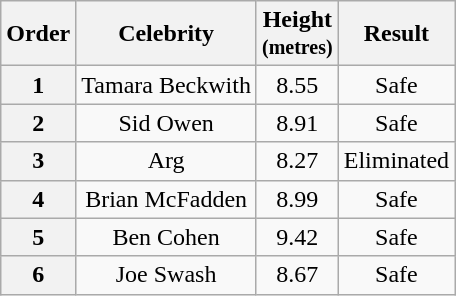<table class="wikitable plainrowheaders" style="text-align:center;">
<tr>
<th>Order</th>
<th>Celebrity</th>
<th>Height<br><small>(metres)</small></th>
<th>Result</th>
</tr>
<tr>
<th>1</th>
<td>Tamara Beckwith</td>
<td>8.55</td>
<td>Safe</td>
</tr>
<tr>
<th>2</th>
<td>Sid Owen</td>
<td>8.91</td>
<td>Safe</td>
</tr>
<tr>
<th>3</th>
<td>Arg</td>
<td>8.27</td>
<td>Eliminated</td>
</tr>
<tr>
<th>4</th>
<td>Brian McFadden</td>
<td>8.99</td>
<td>Safe</td>
</tr>
<tr>
<th>5</th>
<td>Ben Cohen</td>
<td>9.42</td>
<td>Safe</td>
</tr>
<tr>
<th>6</th>
<td>Joe Swash</td>
<td>8.67</td>
<td>Safe</td>
</tr>
</table>
